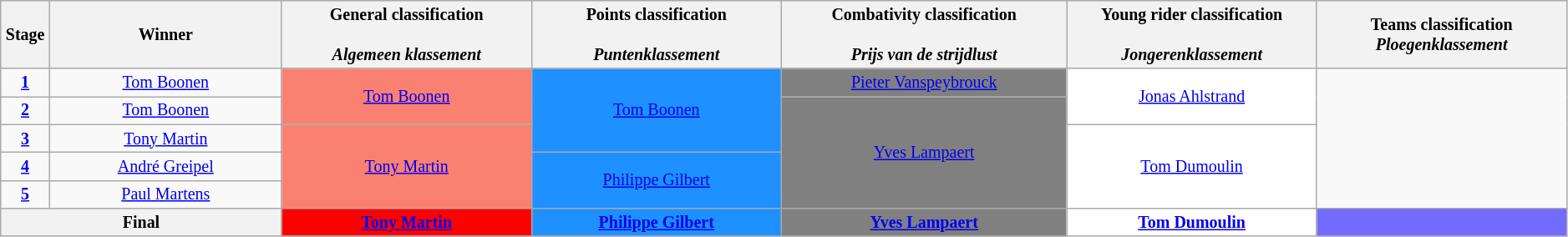<table class="wikitable" style="text-align: center; font-size:smaller;">
<tr style="background-color: #efefef;">
<th width="1%">Stage</th>
<th width="13%">Winner</th>
<th width="14%">General classification<br><br><em>Algemeen klassement</em></th>
<th width="14%">Points classification<br><br><em>Puntenklassement</em></th>
<th width="16%">Combativity classification<br><br><em>Prijs van de strijdlust</em></th>
<th width="14%">Young rider classification<br><br><em>Jongerenklassement</em></th>
<th width="14%">Teams classification<br><em>Ploegenklassement</em></th>
</tr>
<tr>
<td><strong><a href='#'>1</a></strong></td>
<td><a href='#'>Tom Boonen</a></td>
<td style="background:salmon" rowspan=2><a href='#'>Tom Boonen</a></td>
<td style="background:dodgerblue;" rowspan=3><a href='#'>Tom Boonen</a></td>
<td style="background:grey;"><a href='#'>Pieter Vanspeybrouck</a></td>
<td style="background:white;" rowspan=2><a href='#'>Jonas Ahlstrand</a></td>
<td rowspan=5></td>
</tr>
<tr>
<td><strong><a href='#'>2</a></strong></td>
<td><a href='#'>Tom Boonen</a></td>
<td style="background:grey;" rowspan=4><a href='#'>Yves Lampaert</a></td>
</tr>
<tr>
<td><strong><a href='#'>3</a></strong></td>
<td><a href='#'>Tony Martin</a></td>
<td style="background:salmon" rowspan=3><a href='#'>Tony Martin</a></td>
<td style="background:white;" rowspan=3><a href='#'>Tom Dumoulin</a></td>
</tr>
<tr>
<td><strong><a href='#'>4</a></strong></td>
<td><a href='#'>André Greipel</a></td>
<td style="background:dodgerblue;" rowspan=2><a href='#'>Philippe Gilbert</a></td>
</tr>
<tr>
<td><strong><a href='#'>5</a></strong></td>
<td><a href='#'>Paul Martens</a></td>
</tr>
<tr>
<th colspan=2><strong>Final</strong></th>
<th style="background:red;"><a href='#'>Tony Martin</a></th>
<th style="background:dodgerblue;"><a href='#'>Philippe Gilbert</a></th>
<th style="background:grey;"><a href='#'>Yves Lampaert</a></th>
<th style="background:white;"><a href='#'>Tom Dumoulin</a></th>
<th style="background:#736AFF;"></th>
</tr>
</table>
